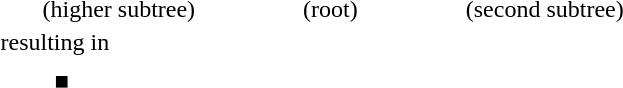<table>
<tr>
<td style="width:1.0em;"></td>
<td></td>
<td></td>
<td></td>
<td style="width:4em;text-align:center;"></td>
<td></td>
<td style="width:4em;text-align:center;"></td>
<td></td>
</tr>
<tr>
<td></td>
<td></td>
<td></td>
<td>(higher subtree)</td>
<td></td>
<td>(root)</td>
<td></td>
<td>(second subtree)</td>
</tr>
<tr>
<td colspan="8">resulting in</td>
</tr>
<tr>
<td></td>
<td></td>
<td></td>
<td></td>
<td style="text-align:center;"></td>
<td colspan="2" style="text-align:right;"></td>
</tr>
<tr>
<td></td>
<td></td>
<td></td>
<td colspan="8">  ■</td>
</tr>
</table>
